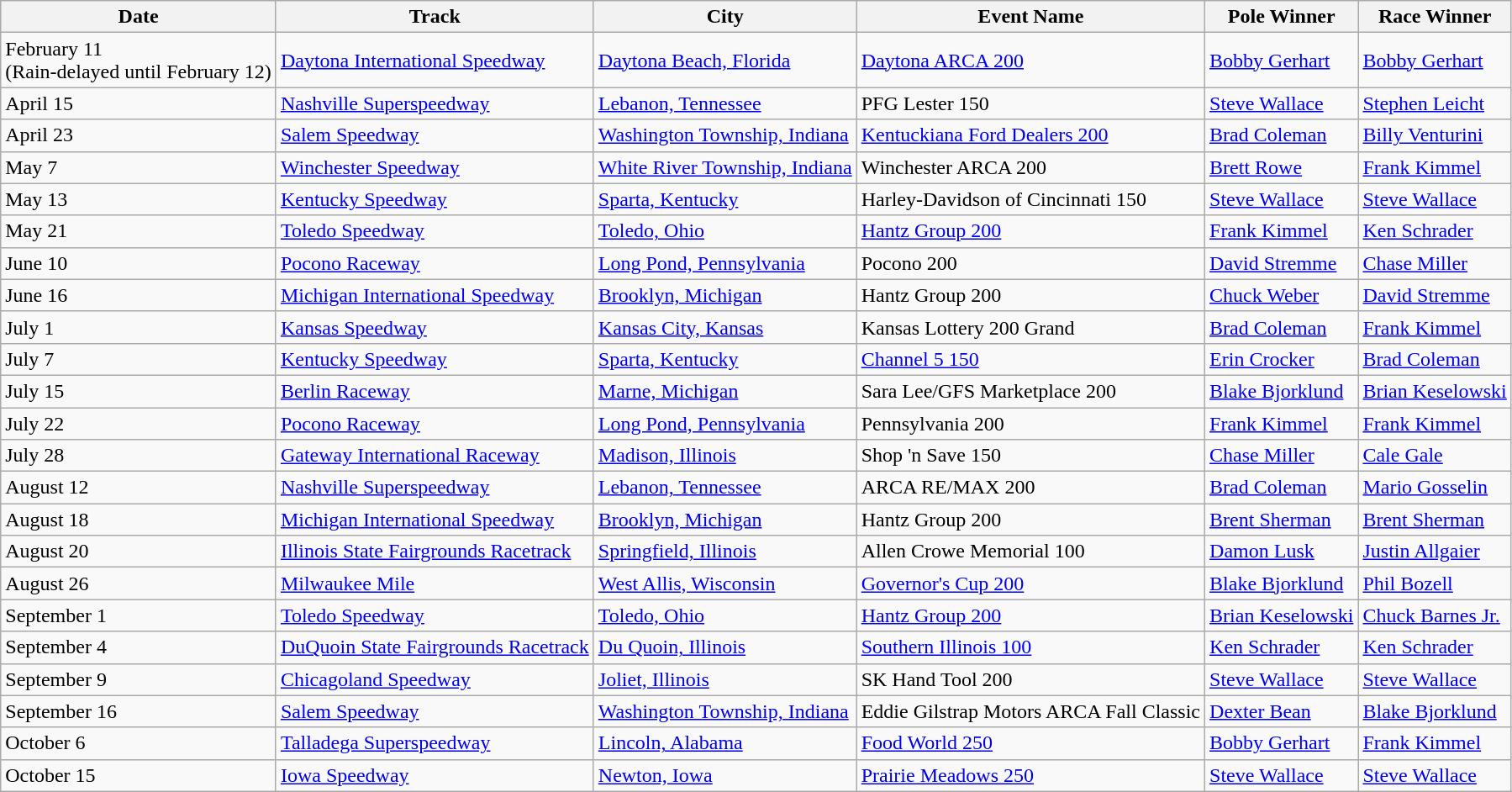<table class="wikitable">
<tr>
<th>Date</th>
<th>Track</th>
<th>City</th>
<th>Event Name</th>
<th>Pole Winner</th>
<th>Race Winner</th>
</tr>
<tr>
<td>February 11<br>(Rain-delayed until February 12)</td>
<td><a href='#'>Daytona International Speedway</a></td>
<td><a href='#'>Daytona Beach, Florida</a></td>
<td><a href='#'>Daytona ARCA 200</a></td>
<td><a href='#'>Bobby Gerhart</a></td>
<td><a href='#'>Bobby Gerhart</a></td>
</tr>
<tr>
<td>April 15</td>
<td><a href='#'>Nashville Superspeedway</a></td>
<td><a href='#'>Lebanon, Tennessee</a></td>
<td>PFG Lester 150</td>
<td><a href='#'>Steve Wallace</a></td>
<td><a href='#'>Stephen Leicht</a></td>
</tr>
<tr>
<td>April 23</td>
<td><a href='#'>Salem Speedway</a></td>
<td><a href='#'>Washington Township, Indiana</a></td>
<td><a href='#'>Kentuckiana Ford Dealers 200</a></td>
<td><a href='#'>Brad Coleman</a></td>
<td><a href='#'>Billy Venturini</a></td>
</tr>
<tr>
<td>May 7</td>
<td><a href='#'>Winchester Speedway</a></td>
<td><a href='#'>White River Township, Indiana</a></td>
<td>Winchester ARCA 200</td>
<td><a href='#'>Brett Rowe</a></td>
<td><a href='#'>Frank Kimmel</a></td>
</tr>
<tr>
<td>May 13</td>
<td><a href='#'>Kentucky Speedway</a></td>
<td><a href='#'>Sparta, Kentucky</a></td>
<td>Harley-Davidson of Cincinnati 150</td>
<td><a href='#'>Steve Wallace</a></td>
<td><a href='#'>Steve Wallace</a></td>
</tr>
<tr>
<td>May 21</td>
<td><a href='#'>Toledo Speedway</a></td>
<td><a href='#'>Toledo, Ohio</a></td>
<td><a href='#'>Hantz Group 200</a></td>
<td><a href='#'>Frank Kimmel</a></td>
<td><a href='#'>Ken Schrader</a></td>
</tr>
<tr>
<td>June 10</td>
<td><a href='#'>Pocono Raceway</a></td>
<td><a href='#'>Long Pond, Pennsylvania</a></td>
<td>Pocono 200</td>
<td><a href='#'>David Stremme</a></td>
<td><a href='#'>Chase Miller</a></td>
</tr>
<tr>
<td>June 16</td>
<td><a href='#'>Michigan International Speedway</a></td>
<td><a href='#'>Brooklyn, Michigan</a></td>
<td>Hantz Group 200</td>
<td><a href='#'>Chuck Weber</a></td>
<td><a href='#'>David Stremme</a></td>
</tr>
<tr>
<td>July 1</td>
<td><a href='#'>Kansas Speedway</a></td>
<td><a href='#'>Kansas City, Kansas</a></td>
<td>Kansas Lottery 200 Grand</td>
<td><a href='#'>Brad Coleman</a></td>
<td><a href='#'>Frank Kimmel</a></td>
</tr>
<tr>
<td>July 7</td>
<td><a href='#'>Kentucky Speedway</a></td>
<td><a href='#'>Sparta, Kentucky</a></td>
<td><a href='#'>Channel 5 150</a></td>
<td><a href='#'>Erin Crocker</a></td>
<td><a href='#'>Brad Coleman</a></td>
</tr>
<tr>
<td>July 15</td>
<td><a href='#'>Berlin Raceway</a></td>
<td><a href='#'>Marne, Michigan</a></td>
<td>Sara Lee/GFS Marketplace 200</td>
<td><a href='#'>Blake Bjorklund</a></td>
<td><a href='#'>Brian Keselowski</a></td>
</tr>
<tr>
<td>July 22</td>
<td><a href='#'>Pocono Raceway</a></td>
<td><a href='#'>Long Pond, Pennsylvania</a></td>
<td>Pennsylvania 200</td>
<td><a href='#'>Frank Kimmel</a></td>
<td><a href='#'>Frank Kimmel</a></td>
</tr>
<tr>
<td>July 28</td>
<td><a href='#'>Gateway International Raceway</a></td>
<td><a href='#'>Madison, Illinois</a></td>
<td>Shop 'n Save 150</td>
<td><a href='#'>Chase Miller</a></td>
<td><a href='#'>Cale Gale</a></td>
</tr>
<tr>
<td>August 12</td>
<td><a href='#'>Nashville Superspeedway</a></td>
<td><a href='#'>Lebanon, Tennessee</a></td>
<td>ARCA RE/MAX 200</td>
<td><a href='#'>Brad Coleman</a></td>
<td><a href='#'>Mario Gosselin</a></td>
</tr>
<tr>
<td>August 18</td>
<td><a href='#'>Michigan International Speedway</a></td>
<td><a href='#'>Brooklyn, Michigan</a></td>
<td>Hantz Group 200</td>
<td><a href='#'>Brent Sherman</a></td>
<td><a href='#'>Brent Sherman</a></td>
</tr>
<tr>
<td>August 20</td>
<td><a href='#'>Illinois State Fairgrounds Racetrack</a></td>
<td><a href='#'>Springfield, Illinois</a></td>
<td>Allen Crowe Memorial 100</td>
<td><a href='#'>Damon Lusk</a></td>
<td><a href='#'>Justin Allgaier</a></td>
</tr>
<tr>
<td>August 26</td>
<td><a href='#'>Milwaukee Mile</a></td>
<td><a href='#'>West Allis, Wisconsin</a></td>
<td><a href='#'>Governor's Cup 200</a></td>
<td><a href='#'>Blake Bjorklund</a></td>
<td><a href='#'>Phil Bozell</a></td>
</tr>
<tr>
<td>September 1</td>
<td><a href='#'>Toledo Speedway</a></td>
<td><a href='#'>Toledo, Ohio</a></td>
<td><a href='#'>Hantz Group 200</a></td>
<td><a href='#'>Brian Keselowski</a></td>
<td><a href='#'>Chuck Barnes Jr.</a></td>
</tr>
<tr>
<td>September 4</td>
<td><a href='#'>DuQuoin State Fairgrounds Racetrack</a></td>
<td><a href='#'>Du Quoin, Illinois</a></td>
<td><a href='#'>Southern Illinois 100</a></td>
<td><a href='#'>Ken Schrader</a></td>
<td><a href='#'>Ken Schrader</a></td>
</tr>
<tr>
<td>September 9</td>
<td><a href='#'>Chicagoland Speedway</a></td>
<td><a href='#'>Joliet, Illinois</a></td>
<td>SK Hand Tool 200</td>
<td><a href='#'>Steve Wallace</a></td>
<td><a href='#'>Steve Wallace</a></td>
</tr>
<tr>
<td>September 16</td>
<td><a href='#'>Salem Speedway</a></td>
<td><a href='#'>Washington Township, Indiana</a></td>
<td>Eddie Gilstrap Motors ARCA Fall Classic</td>
<td><a href='#'>Dexter Bean</a></td>
<td><a href='#'>Blake Bjorklund</a></td>
</tr>
<tr>
<td>October 6</td>
<td><a href='#'>Talladega Superspeedway</a></td>
<td><a href='#'>Lincoln, Alabama</a></td>
<td><a href='#'>Food World 250</a></td>
<td><a href='#'>Bobby Gerhart</a></td>
<td><a href='#'>Frank Kimmel</a></td>
</tr>
<tr>
<td>October 15</td>
<td><a href='#'>Iowa Speedway</a></td>
<td><a href='#'>Newton, Iowa</a></td>
<td><a href='#'>Prairie Meadows 250</a></td>
<td><a href='#'>Steve Wallace</a></td>
<td><a href='#'>Steve Wallace</a></td>
</tr>
</table>
